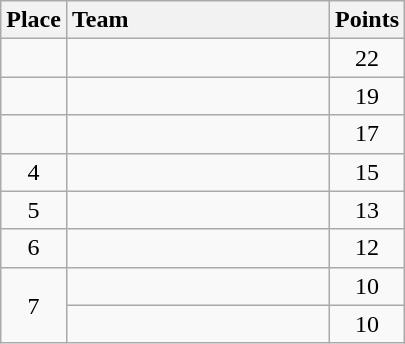<table class="wikitable" style="text-align:center; padding-bottom:0;">
<tr>
<th>Place</th>
<th style="width:10.5em; text-align:left;">Team</th>
<th>Points</th>
</tr>
<tr>
<td></td>
<td align=left></td>
<td>22</td>
</tr>
<tr>
<td></td>
<td align=left></td>
<td>19</td>
</tr>
<tr>
<td></td>
<td align=left></td>
<td>17</td>
</tr>
<tr>
<td>4</td>
<td align=left></td>
<td>15</td>
</tr>
<tr>
<td>5</td>
<td align=left></td>
<td>13</td>
</tr>
<tr>
<td>6</td>
<td align=left></td>
<td>12</td>
</tr>
<tr>
<td rowspan=2>7</td>
<td align=left></td>
<td>10</td>
</tr>
<tr>
<td align=left></td>
<td>10</td>
</tr>
</table>
